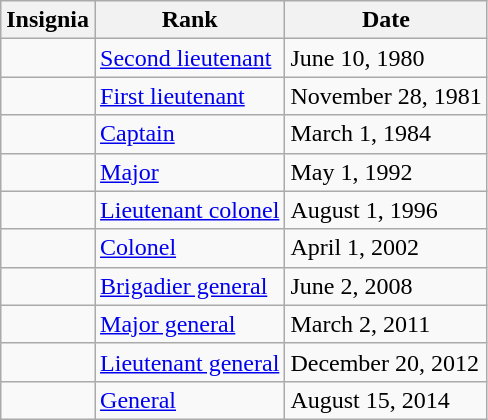<table class="wikitable">
<tr>
<th>Insignia</th>
<th>Rank</th>
<th>Date</th>
</tr>
<tr>
<td></td>
<td><a href='#'>Second lieutenant</a></td>
<td>June 10, 1980</td>
</tr>
<tr>
<td></td>
<td><a href='#'>First lieutenant</a></td>
<td>November 28, 1981</td>
</tr>
<tr>
<td></td>
<td><a href='#'>Captain</a></td>
<td>March 1, 1984</td>
</tr>
<tr>
<td></td>
<td><a href='#'>Major</a></td>
<td>May 1, 1992</td>
</tr>
<tr>
<td></td>
<td><a href='#'>Lieutenant colonel</a></td>
<td>August 1, 1996</td>
</tr>
<tr>
<td></td>
<td><a href='#'>Colonel</a></td>
<td>April 1, 2002</td>
</tr>
<tr>
<td></td>
<td><a href='#'>Brigadier general</a></td>
<td>June 2, 2008</td>
</tr>
<tr>
<td></td>
<td><a href='#'>Major general</a></td>
<td>March 2, 2011</td>
</tr>
<tr>
<td></td>
<td><a href='#'>Lieutenant general</a></td>
<td>December 20, 2012</td>
</tr>
<tr>
<td></td>
<td><a href='#'>General</a></td>
<td>August 15, 2014</td>
</tr>
</table>
